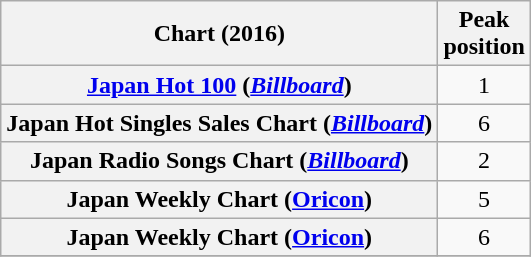<table class="wikitable plainrowheaders">
<tr>
<th>Chart (2016)</th>
<th>Peak<br>position</th>
</tr>
<tr>
<th scope="row"><a href='#'>Japan Hot 100</a> (<em><a href='#'>Billboard</a></em>)</th>
<td style="text-align:center;">1</td>
</tr>
<tr>
<th scope="row">Japan Hot Singles Sales Chart (<em><a href='#'>Billboard</a></em>)</th>
<td style="text-align:center;">6</td>
</tr>
<tr>
<th scope="row">Japan Radio Songs Chart (<em><a href='#'>Billboard</a></em>)</th>
<td style="text-align:center;">2</td>
</tr>
<tr>
<th scope="row">Japan Weekly Chart (<a href='#'>Oricon</a>)</th>
<td style="text-align:center;">5</td>
</tr>
<tr>
<th scope="row">Japan Weekly Chart (<a href='#'>Oricon</a>)</th>
<td style="text-align:center;">6</td>
</tr>
<tr>
</tr>
</table>
